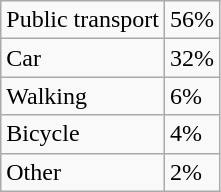<table class="wikitable" style="white-space: nowrap;">
<tr>
<td>Public transport</td>
<td>56%</td>
</tr>
<tr>
<td>Car</td>
<td>32%</td>
</tr>
<tr>
<td>Walking</td>
<td>6%</td>
</tr>
<tr>
<td>Bicycle</td>
<td>4%</td>
</tr>
<tr>
<td>Other</td>
<td>2%</td>
</tr>
</table>
